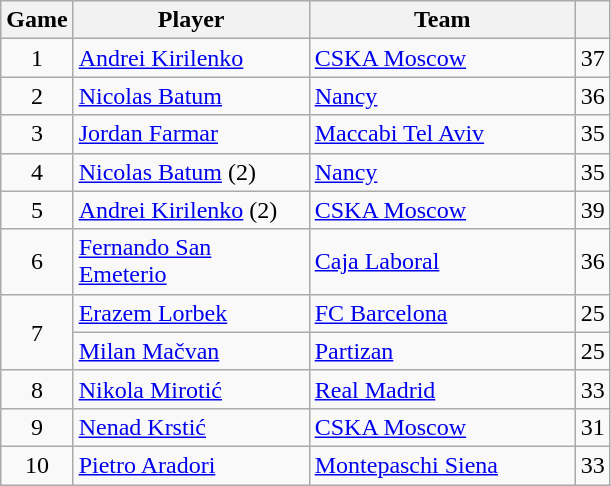<table class="wikitable sortable" style="text-align: center;">
<tr>
<th style="text-align:center;">Game</th>
<th style="text-align:center; width:150px;">Player</th>
<th style="text-align:center; width:170px;">Team</th>
<th style="text-align:center;"></th>
</tr>
<tr>
<td>1</td>
<td align="left"> <a href='#'>Andrei Kirilenko</a></td>
<td align="left"> <a href='#'>CSKA Moscow</a></td>
<td>37</td>
</tr>
<tr>
<td>2</td>
<td align="left"> <a href='#'>Nicolas Batum</a></td>
<td align="left"> <a href='#'>Nancy</a></td>
<td>36</td>
</tr>
<tr>
<td>3</td>
<td align="left"> <a href='#'>Jordan Farmar</a></td>
<td align="left"> <a href='#'>Maccabi Tel Aviv</a></td>
<td>35</td>
</tr>
<tr>
<td>4</td>
<td align="left"> <a href='#'>Nicolas Batum</a> (2)</td>
<td align="left"> <a href='#'>Nancy</a></td>
<td>35</td>
</tr>
<tr>
<td>5</td>
<td align="left"> <a href='#'>Andrei Kirilenko</a> (2)</td>
<td align="left"> <a href='#'>CSKA Moscow</a></td>
<td>39</td>
</tr>
<tr>
<td>6</td>
<td align="left"> <a href='#'>Fernando San Emeterio</a></td>
<td align="left"> <a href='#'>Caja Laboral</a></td>
<td>36</td>
</tr>
<tr>
<td rowspan=2>7</td>
<td align="left"> <a href='#'>Erazem Lorbek</a></td>
<td align="left"> <a href='#'>FC Barcelona</a></td>
<td>25</td>
</tr>
<tr>
<td align="left"> <a href='#'>Milan Mačvan</a></td>
<td align="left"> <a href='#'>Partizan</a></td>
<td>25</td>
</tr>
<tr>
<td>8</td>
<td align="left"> <a href='#'>Nikola Mirotić</a></td>
<td align="left"> <a href='#'>Real Madrid</a></td>
<td>33</td>
</tr>
<tr>
<td>9</td>
<td align="left"> <a href='#'>Nenad Krstić</a></td>
<td align="left"> <a href='#'>CSKA Moscow</a></td>
<td>31</td>
</tr>
<tr>
<td>10</td>
<td align="left"> <a href='#'>Pietro Aradori</a></td>
<td align="left"> <a href='#'>Montepaschi Siena</a></td>
<td>33</td>
</tr>
</table>
